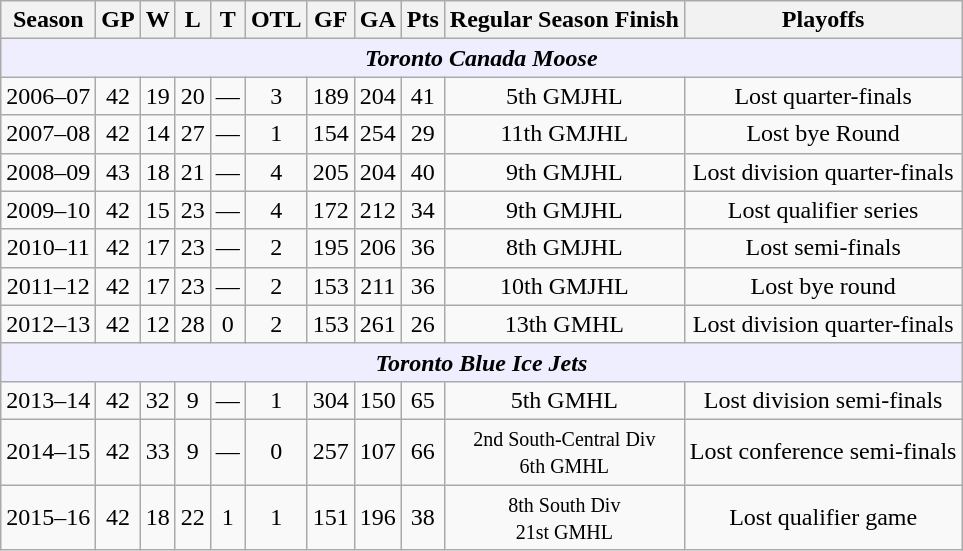<table class="wikitable" style="text-align:center">
<tr>
<th>Season</th>
<th>GP</th>
<th>W</th>
<th>L</th>
<th>T</th>
<th>OTL</th>
<th>GF</th>
<th>GA</th>
<th>Pts</th>
<th>Regular Season Finish</th>
<th>Playoffs</th>
</tr>
<tr bgcolor="#eeeeff">
<td colspan="11"><strong><em>Toronto Canada Moose</em></strong></td>
</tr>
<tr>
<td>2006–07</td>
<td>42</td>
<td>19</td>
<td>20</td>
<td>—</td>
<td>3</td>
<td>189</td>
<td>204</td>
<td>41</td>
<td>5th GMJHL</td>
<td>Lost quarter-finals</td>
</tr>
<tr>
<td>2007–08</td>
<td>42</td>
<td>14</td>
<td>27</td>
<td>—</td>
<td>1</td>
<td>154</td>
<td>254</td>
<td>29</td>
<td>11th GMJHL</td>
<td>Lost bye Round</td>
</tr>
<tr>
<td>2008–09</td>
<td>43</td>
<td>18</td>
<td>21</td>
<td>—</td>
<td>4</td>
<td>205</td>
<td>204</td>
<td>40</td>
<td>9th GMJHL</td>
<td>Lost division quarter-finals</td>
</tr>
<tr>
<td>2009–10</td>
<td>42</td>
<td>15</td>
<td>23</td>
<td>—</td>
<td>4</td>
<td>172</td>
<td>212</td>
<td>34</td>
<td>9th GMJHL</td>
<td>Lost qualifier series</td>
</tr>
<tr>
<td>2010–11</td>
<td>42</td>
<td>17</td>
<td>23</td>
<td>—</td>
<td>2</td>
<td>195</td>
<td>206</td>
<td>36</td>
<td>8th GMJHL</td>
<td>Lost semi-finals</td>
</tr>
<tr>
<td>2011–12</td>
<td>42</td>
<td>17</td>
<td>23</td>
<td>—</td>
<td>2</td>
<td>153</td>
<td>211</td>
<td>36</td>
<td>10th GMJHL</td>
<td>Lost bye round</td>
</tr>
<tr>
<td>2012–13</td>
<td>42</td>
<td>12</td>
<td>28</td>
<td>0</td>
<td>2</td>
<td>153</td>
<td>261</td>
<td>26</td>
<td>13th GMHL</td>
<td>Lost division quarter-finals</td>
</tr>
<tr bgcolor="#eeeeff">
<td colspan="11"><strong><em>Toronto Blue Ice Jets</em></strong></td>
</tr>
<tr>
<td>2013–14</td>
<td>42</td>
<td>32</td>
<td>9</td>
<td>—</td>
<td>1</td>
<td>304</td>
<td>150</td>
<td>65</td>
<td>5th GMHL</td>
<td>Lost division semi-finals</td>
</tr>
<tr>
<td>2014–15</td>
<td>42</td>
<td>33</td>
<td>9</td>
<td>—</td>
<td>0</td>
<td>257</td>
<td>107</td>
<td>66</td>
<td><small>2nd South-Central Div<br>6th GMHL</small></td>
<td>Lost conference semi-finals</td>
</tr>
<tr>
<td>2015–16</td>
<td>42</td>
<td>18</td>
<td>22</td>
<td>1</td>
<td>1</td>
<td>151</td>
<td>196</td>
<td>38</td>
<td><small>8th South Div<br>21st GMHL</small></td>
<td>Lost qualifier game</td>
</tr>
</table>
